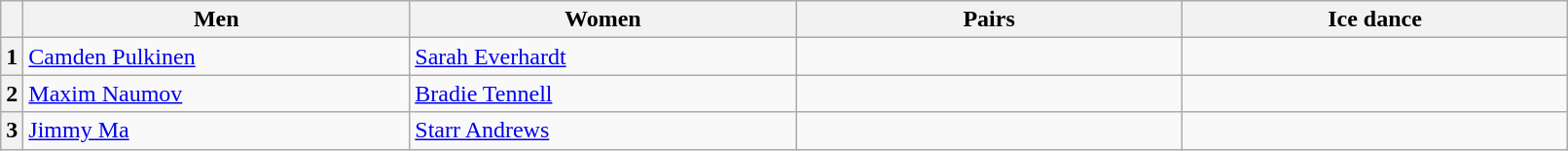<table class="wikitable unsortable" style="text-align:left; width:85%">
<tr>
<th scope="col"></th>
<th scope="col" style="width:25%">Men</th>
<th scope="col" style="width:25%">Women</th>
<th scope="col" style="width:25%">Pairs</th>
<th scope="col" style="width:25%">Ice dance</th>
</tr>
<tr>
<th scope="row">1</th>
<td><a href='#'>Camden Pulkinen</a></td>
<td><a href='#'>Sarah Everhardt</a></td>
<td></td>
<td></td>
</tr>
<tr>
<th scope="row">2</th>
<td><a href='#'>Maxim Naumov</a></td>
<td><a href='#'>Bradie Tennell</a></td>
<td></td>
<td></td>
</tr>
<tr>
<th scope="row">3</th>
<td><a href='#'>Jimmy Ma</a></td>
<td><a href='#'>Starr Andrews</a></td>
<td></td>
<td></td>
</tr>
</table>
